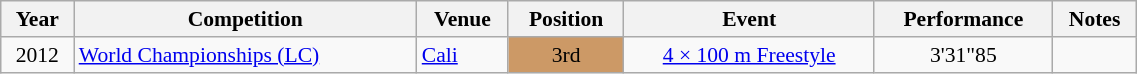<table class="wikitable" width=60% style="font-size:90%; text-align:center;">
<tr>
<th>Year</th>
<th>Competition</th>
<th>Venue</th>
<th>Position</th>
<th>Event</th>
<th>Performance</th>
<th>Notes</th>
</tr>
<tr>
<td>2012</td>
<td align=left><a href='#'>World Championships (LC)</a></td>
<td align=left> <a href='#'>Cali</a></td>
<td bgcolor=cc9966>3rd</td>
<td><a href='#'>4 × 100 m Freestyle</a></td>
<td>3'31"85</td>
<td></td>
</tr>
</table>
